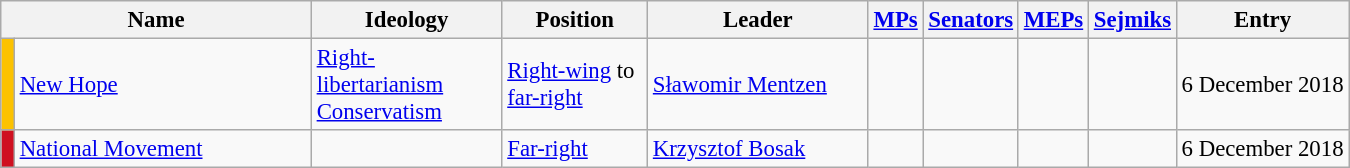<table class="wikitable" style="font-size:95%;">
<tr>
<th style="width:200px" colspan="2">Name</th>
<th style="width:120px">Ideology</th>
<th style="width:90px">Position</th>
<th style="width:140px">Leader</th>
<th><a href='#'>MPs</a></th>
<th><a href='#'>Senators</a></th>
<th><a href='#'>MEPs</a></th>
<th><a href='#'>Sejmiks</a></th>
<th>Entry</th>
</tr>
<tr>
<td style="width:2px;background:#FCC200;"></td>
<td><a href='#'>New Hope</a></td>
<td><a href='#'>Right-libertarianism</a><br><a href='#'>Conservatism</a></td>
<td><a href='#'>Right-wing</a> to <a href='#'>far-right</a></td>
<td><a href='#'>Sławomir Mentzen</a></td>
<td></td>
<td></td>
<td></td>
<td></td>
<td data-sort-value="2019-02-22">6 December 2018</td>
</tr>
<tr>
<td style="width:2px;background:#CF1020;"></td>
<td><a href='#'>National Movement</a></td>
<td></td>
<td><a href='#'>Far-right</a></td>
<td><a href='#'>Krzysztof Bosak</a></td>
<td></td>
<td></td>
<td></td>
<td></td>
<td data-sort-value="2019-02-21">6 December 2018</td>
</tr>
</table>
